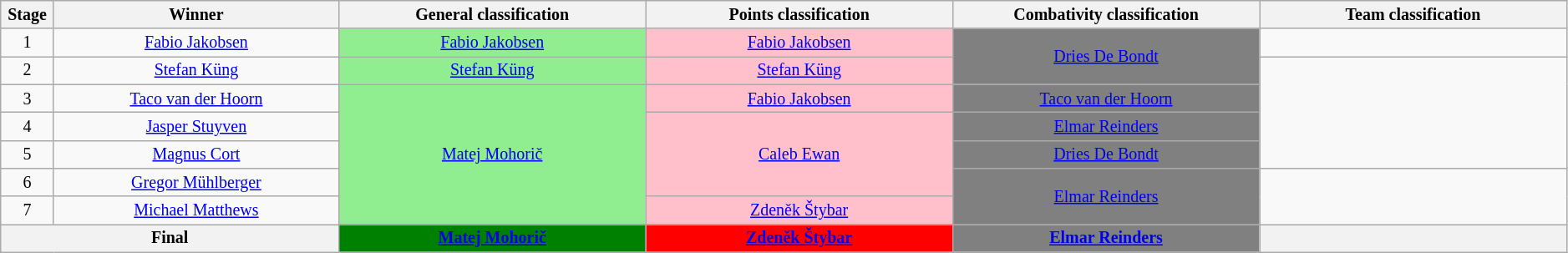<table class="wikitable" style="text-align: center; font-size:smaller;">
<tr style="background:#efefef;">
<th style="width:1%;">Stage</th>
<th style="width:13%;">Winner</th>
<th style="width:14%;">General classification<br></th>
<th style="width:14%;">Points classification<br></th>
<th style="width:14%;">Combativity classification<br></th>
<th style="width:14%;">Team classification</th>
</tr>
<tr>
<td>1</td>
<td><a href='#'>Fabio Jakobsen</a></td>
<td style="background:lightgreen;"><a href='#'>Fabio Jakobsen</a></td>
<td style="background:pink;"><a href='#'>Fabio Jakobsen</a></td>
<td style="background:grey;" rowspan=2><a href='#'>Dries De Bondt</a></td>
<td></td>
</tr>
<tr>
<td>2</td>
<td><a href='#'>Stefan Küng</a></td>
<td style="background:lightgreen;"><a href='#'>Stefan Küng</a></td>
<td style="background:pink;"><a href='#'>Stefan Küng</a></td>
<td rowspan=4></td>
</tr>
<tr>
<td>3</td>
<td><a href='#'>Taco van der Hoorn</a></td>
<td style="background:lightgreen;" rowspan=5><a href='#'>Matej Mohorič</a></td>
<td style="background:pink;"><a href='#'>Fabio Jakobsen</a></td>
<td style="background:grey;"><a href='#'>Taco van der Hoorn</a></td>
</tr>
<tr>
<td>4</td>
<td><a href='#'>Jasper Stuyven</a></td>
<td style="background:pink;" rowspan=3><a href='#'>Caleb Ewan</a></td>
<td style="background:grey;"><a href='#'>Elmar Reinders</a></td>
</tr>
<tr>
<td>5</td>
<td><a href='#'>Magnus Cort</a></td>
<td style="background:grey;"><a href='#'>Dries De Bondt</a></td>
</tr>
<tr>
<td>6</td>
<td><a href='#'>Gregor Mühlberger</a></td>
<td style="background:grey;" rowspan=2><a href='#'>Elmar Reinders</a></td>
<td rowspan=2></td>
</tr>
<tr>
<td>7</td>
<td><a href='#'>Michael Matthews</a></td>
<td style="background:pink;"><a href='#'>Zdeněk Štybar</a></td>
</tr>
<tr>
<th colspan=2><strong>Final</strong></th>
<th style="background:green;"><a href='#'>Matej Mohorič</a></th>
<th style="background:red;"><a href='#'>Zdeněk Štybar</a></th>
<th style="background:grey;"><a href='#'>Elmar Reinders</a></th>
<th style="background:offwhite;"></th>
</tr>
</table>
